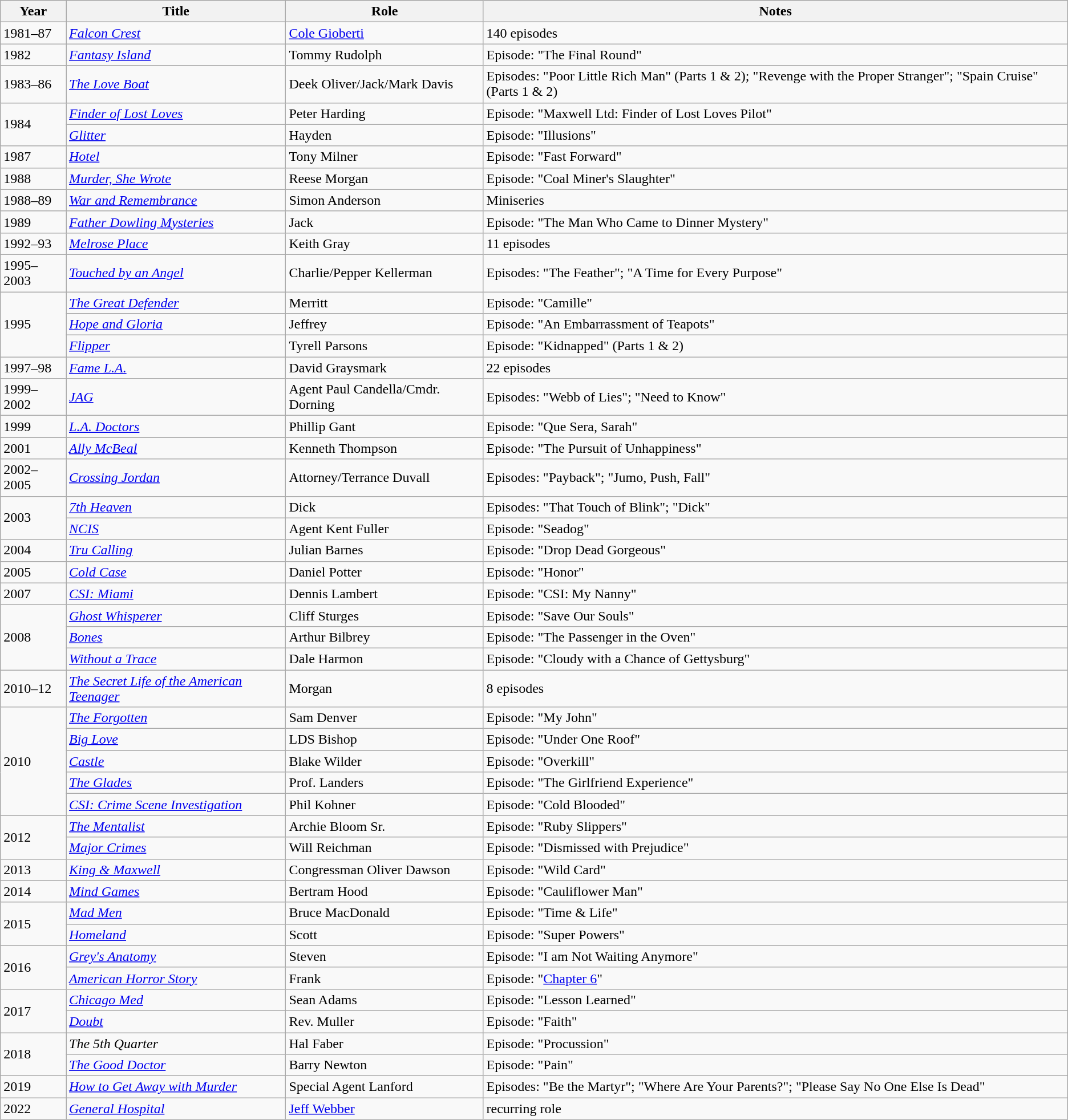<table class="wikitable sortable">
<tr>
<th>Year</th>
<th>Title</th>
<th>Role</th>
<th class="unsortable">Notes</th>
</tr>
<tr>
<td>1981–87</td>
<td><em><a href='#'>Falcon Crest</a></em></td>
<td><a href='#'>Cole Gioberti</a></td>
<td>140 episodes</td>
</tr>
<tr>
<td>1982</td>
<td><em><a href='#'>Fantasy Island</a></em></td>
<td>Tommy Rudolph</td>
<td>Episode: "The Final Round"</td>
</tr>
<tr>
<td>1983–86</td>
<td><em><a href='#'>The Love Boat</a></em></td>
<td>Deek Oliver/Jack/Mark Davis</td>
<td>Episodes: "Poor Little Rich Man" (Parts 1 & 2); "Revenge with the Proper Stranger"; "Spain Cruise" (Parts 1 & 2)</td>
</tr>
<tr>
<td rowspan="2">1984</td>
<td><em><a href='#'>Finder of Lost Loves</a></em></td>
<td>Peter Harding</td>
<td>Episode: "Maxwell Ltd: Finder of Lost Loves Pilot"</td>
</tr>
<tr>
<td><em><a href='#'>Glitter</a></em></td>
<td>Hayden</td>
<td>Episode: "Illusions"</td>
</tr>
<tr>
<td>1987</td>
<td><em><a href='#'>Hotel</a></em></td>
<td>Tony Milner</td>
<td>Episode: "Fast Forward"</td>
</tr>
<tr>
<td>1988</td>
<td><em><a href='#'>Murder, She Wrote</a></em></td>
<td>Reese Morgan</td>
<td>Episode: "Coal Miner's Slaughter"</td>
</tr>
<tr>
<td>1988–89</td>
<td><em><a href='#'>War and Remembrance</a></em></td>
<td>Simon Anderson</td>
<td>Miniseries</td>
</tr>
<tr>
<td>1989</td>
<td><em><a href='#'>Father Dowling Mysteries</a></em></td>
<td>Jack</td>
<td>Episode: "The Man Who Came to Dinner Mystery"</td>
</tr>
<tr>
<td>1992–93</td>
<td><em><a href='#'>Melrose Place</a></em></td>
<td>Keith Gray</td>
<td>11 episodes</td>
</tr>
<tr>
<td>1995–2003</td>
<td><em><a href='#'>Touched by an Angel</a></em></td>
<td>Charlie/Pepper Kellerman</td>
<td>Episodes: "The Feather"; "A Time for Every Purpose"</td>
</tr>
<tr>
<td rowspan="3">1995</td>
<td><em><a href='#'>The Great Defender</a></em></td>
<td>Merritt</td>
<td>Episode: "Camille"</td>
</tr>
<tr>
<td><em><a href='#'>Hope and Gloria</a></em></td>
<td>Jeffrey</td>
<td>Episode: "An Embarrassment of Teapots"</td>
</tr>
<tr>
<td><em><a href='#'>Flipper</a></em></td>
<td>Tyrell Parsons</td>
<td>Episode: "Kidnapped" (Parts 1 & 2)</td>
</tr>
<tr>
<td>1997–98</td>
<td><em><a href='#'>Fame L.A.</a></em></td>
<td>David Graysmark</td>
<td>22 episodes</td>
</tr>
<tr>
<td>1999–2002</td>
<td><em><a href='#'>JAG</a></em></td>
<td>Agent Paul Candella/Cmdr. Dorning</td>
<td>Episodes: "Webb of Lies"; "Need to Know"</td>
</tr>
<tr>
<td>1999</td>
<td><em><a href='#'>L.A. Doctors</a></em></td>
<td>Phillip Gant</td>
<td>Episode: "Que Sera, Sarah"</td>
</tr>
<tr>
<td>2001</td>
<td><em><a href='#'>Ally McBeal</a></em></td>
<td>Kenneth Thompson</td>
<td>Episode: "The Pursuit of Unhappiness"</td>
</tr>
<tr>
<td>2002–2005</td>
<td><em><a href='#'>Crossing Jordan</a></em></td>
<td>Attorney/Terrance Duvall</td>
<td>Episodes: "Payback"; "Jumo, Push, Fall"</td>
</tr>
<tr>
<td rowspan="2">2003</td>
<td><em><a href='#'>7th Heaven</a></em></td>
<td>Dick</td>
<td>Episodes: "That Touch of Blink"; "Dick"</td>
</tr>
<tr>
<td><em><a href='#'>NCIS</a></em></td>
<td>Agent Kent Fuller</td>
<td>Episode: "Seadog"</td>
</tr>
<tr>
<td>2004</td>
<td><em><a href='#'>Tru Calling</a></em></td>
<td>Julian Barnes</td>
<td>Episode: "Drop Dead Gorgeous"</td>
</tr>
<tr>
<td>2005</td>
<td><em><a href='#'>Cold Case</a></em></td>
<td>Daniel Potter</td>
<td>Episode: "Honor"</td>
</tr>
<tr>
<td>2007</td>
<td><em><a href='#'>CSI: Miami</a></em></td>
<td>Dennis Lambert</td>
<td>Episode: "CSI: My Nanny"</td>
</tr>
<tr>
<td rowspan="3">2008</td>
<td><em><a href='#'>Ghost Whisperer</a></em></td>
<td>Cliff Sturges</td>
<td>Episode: "Save Our Souls"</td>
</tr>
<tr>
<td><em><a href='#'>Bones</a></em></td>
<td>Arthur Bilbrey</td>
<td>Episode: "The Passenger in the Oven"</td>
</tr>
<tr>
<td><em><a href='#'>Without a Trace</a></em></td>
<td>Dale Harmon</td>
<td>Episode: "Cloudy with a Chance of Gettysburg"</td>
</tr>
<tr>
<td>2010–12</td>
<td><em><a href='#'>The Secret Life of the American Teenager</a></em></td>
<td>Morgan</td>
<td>8 episodes</td>
</tr>
<tr>
<td rowspan="5">2010</td>
<td><em><a href='#'>The Forgotten</a></em></td>
<td>Sam Denver</td>
<td>Episode: "My John"</td>
</tr>
<tr>
<td><em><a href='#'>Big Love</a></em></td>
<td>LDS Bishop</td>
<td>Episode: "Under One Roof"</td>
</tr>
<tr>
<td><em><a href='#'>Castle</a></em></td>
<td>Blake Wilder</td>
<td>Episode: "Overkill"</td>
</tr>
<tr>
<td><em><a href='#'>The Glades</a></em></td>
<td>Prof. Landers</td>
<td>Episode: "The Girlfriend Experience"</td>
</tr>
<tr>
<td><em><a href='#'>CSI: Crime Scene Investigation</a></em></td>
<td>Phil Kohner</td>
<td>Episode: "Cold Blooded"</td>
</tr>
<tr>
<td rowspan="2">2012</td>
<td><em><a href='#'>The Mentalist</a></em></td>
<td>Archie Bloom Sr.</td>
<td>Episode: "Ruby Slippers"</td>
</tr>
<tr>
<td><em><a href='#'>Major Crimes</a></em></td>
<td>Will Reichman</td>
<td>Episode: "Dismissed with Prejudice"</td>
</tr>
<tr>
<td>2013</td>
<td><em><a href='#'>King & Maxwell</a></em></td>
<td>Congressman Oliver Dawson</td>
<td>Episode: "Wild Card"</td>
</tr>
<tr>
<td>2014</td>
<td><em><a href='#'>Mind Games</a></em></td>
<td>Bertram Hood</td>
<td>Episode: "Cauliflower Man"</td>
</tr>
<tr>
<td rowspan="2">2015</td>
<td><em><a href='#'>Mad Men</a></em></td>
<td>Bruce MacDonald</td>
<td>Episode: "Time & Life"</td>
</tr>
<tr>
<td><em><a href='#'>Homeland</a></em></td>
<td>Scott</td>
<td>Episode: "Super Powers"</td>
</tr>
<tr>
<td rowspan="2">2016</td>
<td><em><a href='#'>Grey's Anatomy</a></em></td>
<td>Steven</td>
<td>Episode: "I am Not Waiting Anymore"</td>
</tr>
<tr>
<td><em><a href='#'>American Horror Story</a></em></td>
<td>Frank</td>
<td>Episode: "<a href='#'>Chapter 6</a>"</td>
</tr>
<tr>
<td rowspan="2">2017</td>
<td><em><a href='#'>Chicago Med</a></em></td>
<td>Sean Adams</td>
<td>Episode: "Lesson Learned"</td>
</tr>
<tr>
<td><em><a href='#'>Doubt</a></em></td>
<td>Rev. Muller</td>
<td>Episode: "Faith"</td>
</tr>
<tr>
<td rowspan="2">2018</td>
<td><em>The 5th Quarter</em></td>
<td>Hal Faber</td>
<td>Episode: "Procussion"</td>
</tr>
<tr>
<td><em><a href='#'>The Good Doctor</a></em></td>
<td>Barry Newton</td>
<td>Episode: "Pain"</td>
</tr>
<tr>
<td>2019</td>
<td><em><a href='#'>How to Get Away with Murder</a></em></td>
<td>Special Agent Lanford</td>
<td>Episodes: "Be the Martyr"; "Where Are Your Parents?"; "Please Say No One Else Is Dead"</td>
</tr>
<tr>
<td>2022</td>
<td><em><a href='#'>General Hospital</a></em></td>
<td><a href='#'>Jeff Webber</a></td>
<td>recurring role</td>
</tr>
</table>
